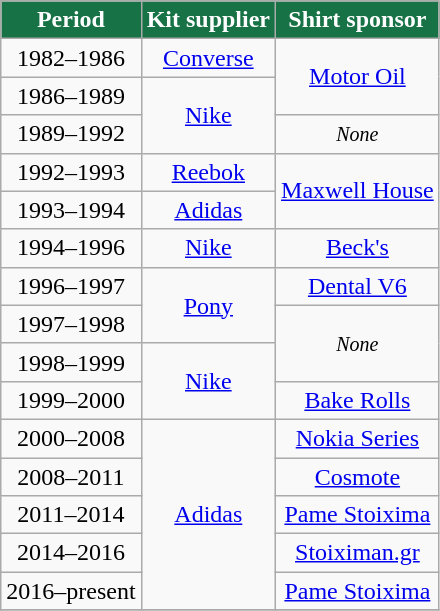<table class="wikitable" style="text-align: center">
<tr>
<th style="color:#fff; background:#177245;">Period</th>
<th style="color:#fff; background:#177245;">Kit supplier</th>
<th style="color:#fff; background:#177245;">Shirt sponsor</th>
</tr>
<tr>
<td>1982–1986</td>
<td><a href='#'>Converse</a></td>
<td rowspan=2><a href='#'>Motor Oil</a></td>
</tr>
<tr>
<td>1986–1989</td>
<td rowspan=2><a href='#'>Nike</a></td>
</tr>
<tr>
<td>1989–1992</td>
<td rowspan=><small><em>None</em></small></td>
</tr>
<tr>
<td>1992–1993</td>
<td><a href='#'>Reebok</a></td>
<td rowspan=2><a href='#'>Maxwell House</a></td>
</tr>
<tr>
<td>1993–1994</td>
<td><a href='#'>Adidas</a></td>
</tr>
<tr>
<td>1994–1996</td>
<td><a href='#'>Nike</a></td>
<td><a href='#'>Beck's</a></td>
</tr>
<tr>
<td>1996–1997</td>
<td rowspan=2><a href='#'>Pony</a></td>
<td><a href='#'>Dental V6</a></td>
</tr>
<tr>
<td>1997–1998</td>
<td rowspan=2><small><em>None</em></small></td>
</tr>
<tr>
<td>1998–1999</td>
<td rowspan=2><a href='#'>Nike</a></td>
</tr>
<tr>
<td>1999–2000</td>
<td><a href='#'>Bake Rolls</a></td>
</tr>
<tr>
<td>2000–2008</td>
<td rowspan=5><a href='#'>Adidas</a></td>
<td><a href='#'>Nokia Series</a></td>
</tr>
<tr>
<td>2008–2011</td>
<td><a href='#'>Cosmote</a></td>
</tr>
<tr>
<td>2011–2014</td>
<td><a href='#'>Pame Stoixima</a></td>
</tr>
<tr>
<td>2014–2016</td>
<td><a href='#'>Stoiximan.gr</a></td>
</tr>
<tr>
<td>2016–present</td>
<td><a href='#'>Pame Stoixima</a></td>
</tr>
<tr>
</tr>
</table>
